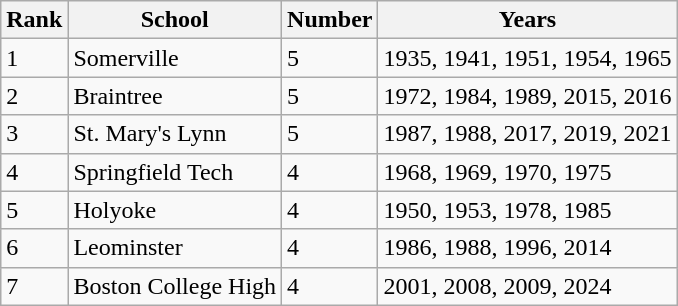<table class="wikitable">
<tr>
<th>Rank</th>
<th>School</th>
<th>Number</th>
<th>Years</th>
</tr>
<tr>
<td>1</td>
<td>Somerville</td>
<td>5</td>
<td>1935, 1941, 1951, 1954, 1965</td>
</tr>
<tr>
<td>2</td>
<td>Braintree</td>
<td>5</td>
<td>1972, 1984, 1989, 2015, 2016</td>
</tr>
<tr>
<td>3</td>
<td>St. Mary's Lynn</td>
<td>5</td>
<td>1987, 1988, 2017, 2019, 2021</td>
</tr>
<tr>
<td>4</td>
<td>Springfield Tech</td>
<td>4</td>
<td>1968, 1969, 1970, 1975</td>
</tr>
<tr>
<td>5</td>
<td>Holyoke</td>
<td>4</td>
<td>1950, 1953, 1978, 1985</td>
</tr>
<tr>
<td>6</td>
<td>Leominster</td>
<td>4</td>
<td>1986, 1988, 1996, 2014</td>
</tr>
<tr>
<td>7</td>
<td>Boston College High</td>
<td>4</td>
<td>2001, 2008, 2009, 2024</td>
</tr>
</table>
